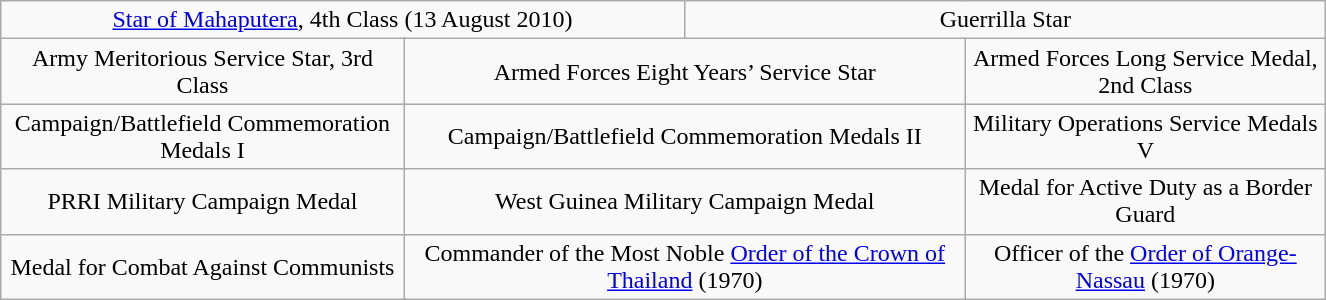<table class="wikitable" width="70%" style="margin:1em auto; text-align:center;">
<tr>
<td colspan="4"><a href='#'>Star of Mahaputera</a>, 4th Class (13 August 2010)</td>
<td colspan="2">Guerrilla Star</td>
</tr>
<tr>
<td colspan="3">Army Meritorious Service Star, 3rd Class</td>
<td colspan="2">Armed Forces Eight Years’ Service Star</td>
<td>Armed Forces Long Service Medal, 2nd Class</td>
</tr>
<tr>
<td colspan="3">Campaign/Battlefield Commemoration Medals I</td>
<td colspan="2">Campaign/Battlefield Commemoration Medals II</td>
<td>Military Operations Service Medals V</td>
</tr>
<tr>
<td colspan="3">PRRI Military Campaign Medal</td>
<td colspan="2">West Guinea Military Campaign Medal</td>
<td>Medal for Active Duty as a Border Guard</td>
</tr>
<tr>
<td colspan="3">Medal for Combat Against Communists</td>
<td colspan="2">Commander of the Most Noble <a href='#'>Order of the Crown of Thailand</a> (1970)</td>
<td>Officer of the <a href='#'>Order of Orange-Nassau</a> (1970)</td>
</tr>
</table>
